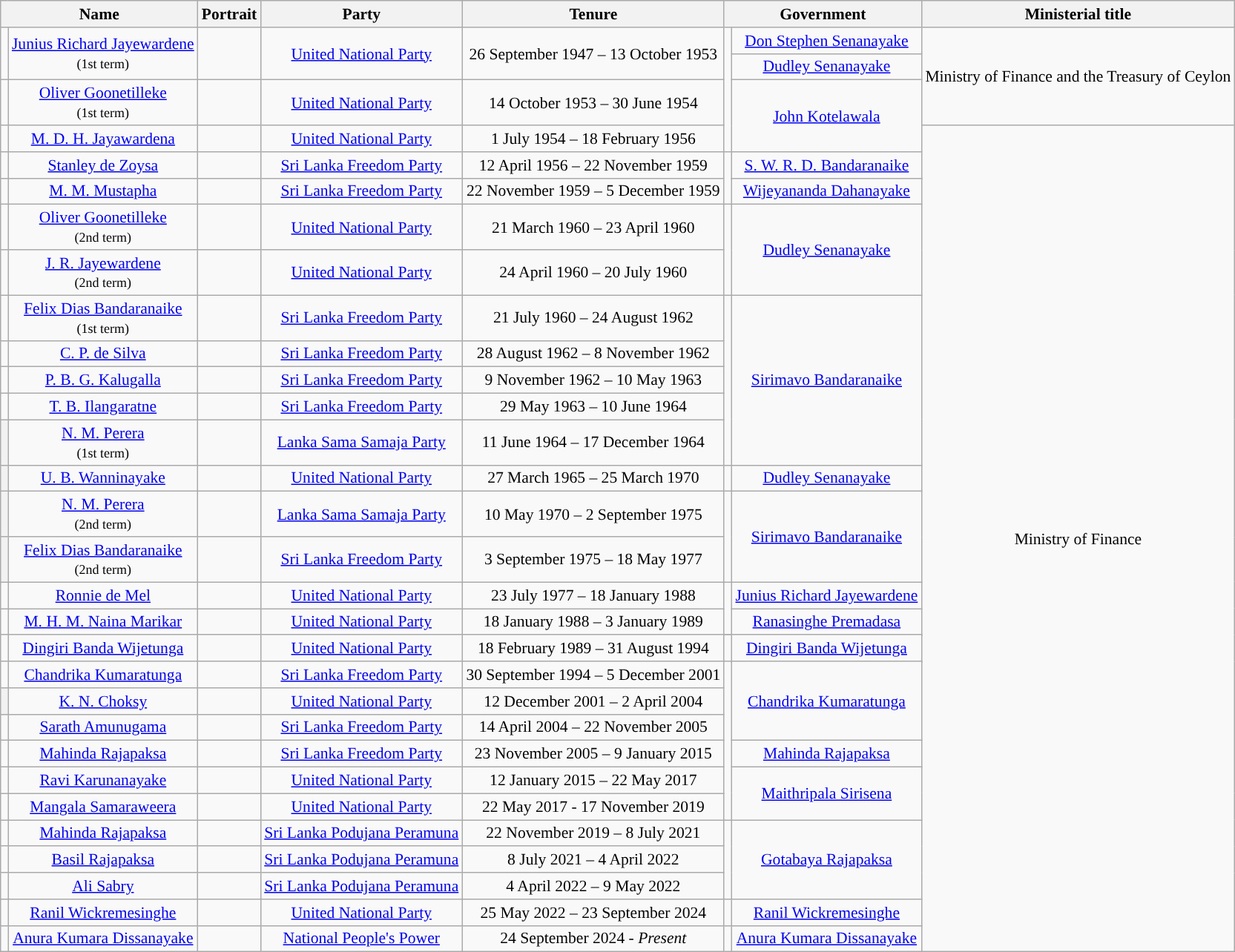<table class="wikitable" style="font-size:90%; text-align:center;">
<tr>
<th colspan="2">Name</th>
<th>Portrait</th>
<th>Party</th>
<th>Tenure</th>
<th colspan="2">Government</th>
<th>Ministerial title</th>
</tr>
<tr>
<td rowspan="2" !align="center" style="background:"></td>
<td rowspan ="2"><a href='#'>Junius Richard Jayewardene</a><br><small>(1st term)</small></td>
<td rowspan ="2"></td>
<td rowspan ="2"><a href='#'>United National Party</a></td>
<td rowspan ="2">26 September 1947 – 13 October 1953</td>
<td rowspan="4" !align="center" style="background:"></td>
<td><a href='#'>Don Stephen Senanayake</a></td>
<td rowspan ="3">Ministry of Finance and the Treasury of Ceylon</td>
</tr>
<tr>
<td><a href='#'>Dudley Senanayake</a></td>
</tr>
<tr>
<td rowspan="1" !align="center" style="background:"></td>
<td><a href='#'>Oliver Goonetilleke</a><br><small>(1st term)</small></td>
<td></td>
<td><a href='#'>United National Party</a></td>
<td>14 October 1953 – 30 June 1954</td>
<td rowspan ="2"><a href='#'>John Kotelawala</a></td>
</tr>
<tr>
<td rowspan="1" !align="center" style="background:"></td>
<td><a href='#'>M. D. H. Jayawardena</a></td>
<td></td>
<td><a href='#'>United National Party</a></td>
<td>1 July 1954 – 18 February 1956</td>
<td rowspan ="31">Ministry of Finance</td>
</tr>
<tr>
<td rowspan="2" !align="center" style="background:"></td>
<td rowspan ="2"><a href='#'>Stanley de Zoysa</a></td>
<td rowspan ="2"></td>
<td rowspan ="2"><a href='#'>Sri Lanka Freedom Party</a></td>
<td rowspan ="2">12 April 1956 – 22 November 1959</td>
<td rowspan="3" style="background: "></td>
<td><a href='#'>S. W. R. D. Bandaranaike</a></td>
</tr>
<tr>
<td rowspan ="2"><a href='#'>Wijeyananda Dahanayake</a></td>
</tr>
<tr>
<td rowspan="1" !align="center" style="background:"></td>
<td><a href='#'>M. M. Mustapha</a></td>
<td></td>
<td><a href='#'>Sri Lanka Freedom Party</a></td>
<td>22 November 1959 – 5 December 1959</td>
</tr>
<tr>
<td rowspan="1" !align="center" style="background:"></td>
<td><a href='#'>Oliver Goonetilleke</a><br><small>(2nd term)</small></td>
<td></td>
<td><a href='#'>United National Party</a></td>
<td>21 March 1960 – 23 April 1960</td>
<td rowspan="2" style="background: "></td>
<td rowspan ="2"><a href='#'>Dudley Senanayake</a></td>
</tr>
<tr>
<td rowspan="1" !align="center" style="background:"></td>
<td><a href='#'>J. R. Jayewardene</a><br><small>(2nd term)</small></td>
<td></td>
<td><a href='#'>United National Party</a></td>
<td>24 April 1960 – 20 July 1960</td>
</tr>
<tr>
<td rowspan="1" !align="center" style="background:"></td>
<td><a href='#'>Felix Dias Bandaranaike</a><br><small>(1st term)</small></td>
<td></td>
<td><a href='#'>Sri Lanka Freedom Party</a></td>
<td>21 July 1960 – 24 August 1962</td>
<td rowspan="5" style="background: "></td>
<td rowspan ="5"><a href='#'>Sirimavo Bandaranaike</a></td>
</tr>
<tr>
<td rowspan="1" !align="center" style="background:"></td>
<td><a href='#'>C. P. de Silva</a></td>
<td></td>
<td><a href='#'>Sri Lanka Freedom Party</a></td>
<td>28 August 1962 – 8 November 1962</td>
</tr>
<tr>
<td rowspan="1" !align="center" style="background:"></td>
<td><a href='#'>P. B. G. Kalugalla</a></td>
<td></td>
<td><a href='#'>Sri Lanka Freedom Party</a></td>
<td>9 November 1962 – 10 May 1963</td>
</tr>
<tr>
<td rowspan="1" !align="center" style="background:"></td>
<td><a href='#'>T. B. Ilangaratne</a></td>
<td></td>
<td><a href='#'>Sri Lanka Freedom Party</a></td>
<td>29 May 1963 – 10 June 1964</td>
</tr>
<tr>
<th align="center" style="background:"></th>
<td><a href='#'>N. M. Perera</a><br><small>(1st term)</small></td>
<td></td>
<td><a href='#'>Lanka Sama Samaja Party</a></td>
<td>11 June 1964 – 17 December 1964</td>
</tr>
<tr>
<th align="center" style="background:"></th>
<td><a href='#'>U. B. Wanninayake</a></td>
<td></td>
<td><a href='#'>United National Party</a></td>
<td>27 March 1965 – 25 March 1970</td>
<td style="background: "></td>
<td><a href='#'>Dudley Senanayake</a></td>
</tr>
<tr>
<th align="center" style="background:"></th>
<td><a href='#'>N. M. Perera</a><br><small>(2nd term)</small></td>
<td></td>
<td><a href='#'>Lanka Sama Samaja Party</a></td>
<td>10 May 1970 – 2 September 1975</td>
<td rowspan="2" style="background: "></td>
<td rowspan ="2"><a href='#'>Sirimavo Bandaranaike</a></td>
</tr>
<tr>
<th align="center" style="background:"></th>
<td><a href='#'>Felix Dias Bandaranaike</a><br><small>(2nd term)</small></td>
<td></td>
<td><a href='#'>Sri Lanka Freedom Party</a></td>
<td>3 September 1975 – 18 May 1977</td>
</tr>
<tr>
<td rowspan="1" !align="center" style="background:"></td>
<td><a href='#'>Ronnie de Mel</a></td>
<td></td>
<td><a href='#'>United National Party</a></td>
<td>23 July 1977 – 18 January 1988</td>
<td rowspan="2" style="background: "></td>
<td><a href='#'>Junius Richard Jayewardene</a></td>
</tr>
<tr>
<td rowspan="1" !align="center" style="background:"></td>
<td><a href='#'>M. H. M. Naina Marikar</a></td>
<td></td>
<td><a href='#'>United National Party</a></td>
<td>18 January 1988 – 3 January 1989</td>
<td rowspan ="2"><a href='#'>Ranasinghe Premadasa</a></td>
</tr>
<tr>
<td rowspan="2" !align="center" style="background:"></td>
<td rowspan="2"><a href='#'>Dingiri Banda Wijetunga</a></td>
<td rowspan="2"></td>
<td rowspan="2"><a href='#'>United National Party</a></td>
<td rowspan="2">18 February 1989 – 31 August 1994</td>
</tr>
<tr>
<td rowspan="2" style="background: "></td>
<td rowspan="2"><a href='#'>Dingiri Banda Wijetunga</a></td>
</tr>
<tr>
<td rowspan="2" !align="center" style="background:"></td>
<td rowspan="2"><a href='#'>Chandrika Kumaratunga</a></td>
<td rowspan="2"></td>
<td rowspan="2"><a href='#'>Sri Lanka Freedom Party</a></td>
<td rowspan="2">30 September 1994 – 5 December 2001</td>
</tr>
<tr>
<td rowspan="6" style="background: "></td>
<td rowspan="3"><a href='#'>Chandrika Kumaratunga</a></td>
</tr>
<tr>
<th align="center" style="background:"></th>
<td><a href='#'>K. N. Choksy</a></td>
<td></td>
<td><a href='#'>United National Party</a></td>
<td>12 December 2001 – 2 April 2004</td>
</tr>
<tr>
<td rowspan="1" !align="center" style="background:"></td>
<td><a href='#'>Sarath Amunugama</a></td>
<td></td>
<td><a href='#'>Sri Lanka Freedom Party</a></td>
<td>14 April 2004 – 22 November 2005</td>
</tr>
<tr>
<td rowspan="1" !align="center" style="background:"></td>
<td><a href='#'>Mahinda Rajapaksa</a></td>
<td></td>
<td><a href='#'>Sri Lanka Freedom Party</a></td>
<td>23 November 2005 – 9 January 2015</td>
<td><a href='#'>Mahinda Rajapaksa</a></td>
</tr>
<tr>
<td rowspan="1" !align="center" style="background:"></td>
<td><a href='#'>Ravi Karunanayake</a></td>
<td></td>
<td><a href='#'>United National Party</a></td>
<td>12 January 2015 – 22 May 2017</td>
<td rowspan ="2"><a href='#'>Maithripala Sirisena</a></td>
</tr>
<tr>
<td rowspan="1" !align="center" style="background:"></td>
<td><a href='#'>Mangala Samaraweera</a></td>
<td></td>
<td><a href='#'>United National Party</a></td>
<td>22 May 2017 - 17 November 2019</td>
</tr>
<tr>
<td rowspan="1" !align="center" style="background:"></td>
<td><a href='#'>Mahinda Rajapaksa</a></td>
<td></td>
<td><a href='#'>Sri Lanka Podujana Peramuna</a></td>
<td>22 November 2019 – 8 July 2021</td>
<td rowspan="4" style="background: "></td>
<td rowspan ="4"><a href='#'>Gotabaya Rajapaksa</a></td>
</tr>
<tr>
<td rowspan="1" !align="center" style="background:"></td>
<td><a href='#'>Basil Rajapaksa</a></td>
<td></td>
<td><a href='#'>Sri Lanka Podujana Peramuna</a></td>
<td>8 July 2021 – 4 April 2022</td>
</tr>
<tr>
<td rowspan="1" !align="center" style="background:"></td>
<td><a href='#'>Ali Sabry</a></td>
<td></td>
<td><a href='#'>Sri Lanka Podujana Peramuna</a></td>
<td>4 April 2022 – 9 May 2022</td>
</tr>
<tr>
<td rowspan="2" !align="center" style="background:"></td>
<td rowspan ="2"><a href='#'>Ranil Wickremesinghe</a></td>
<td rowspan ="2"></td>
<td rowspan ="2"><a href='#'>United National Party</a></td>
<td rowspan ="2">25 May 2022 – 23 September 2024</td>
</tr>
<tr>
<td style="background: "></td>
<td><a href='#'>Ranil Wickremesinghe</a></td>
</tr>
<tr>
<td style="background: "></td>
<td><a href='#'>Anura Kumara Dissanayake</a></td>
<td></td>
<td><a href='#'>National People's Power</a></td>
<td>24 September 2024 - <em>Present</em></td>
<td style="background: "></td>
<td><a href='#'>Anura Kumara Dissanayake</a></td>
</tr>
</table>
